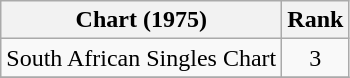<table class="wikitable">
<tr>
<th>Chart (1975)</th>
<th>Rank</th>
</tr>
<tr>
<td>South African Singles Chart</td>
<td style="text-align:center;">3</td>
</tr>
<tr>
</tr>
</table>
